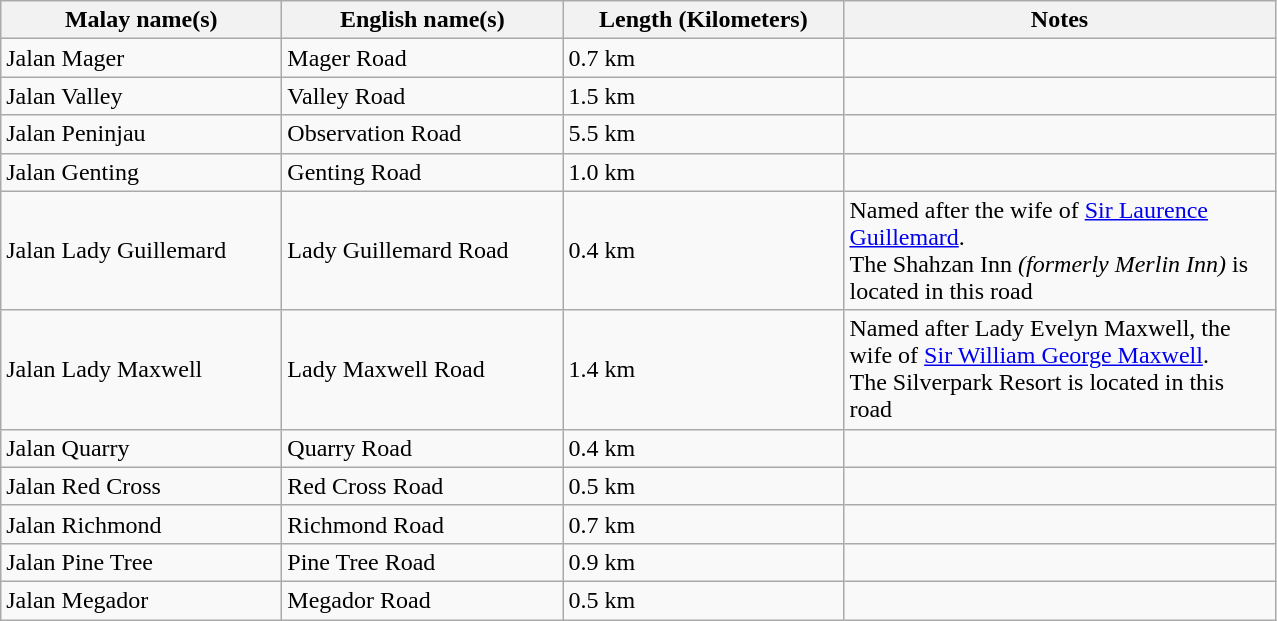<table class="wikitable">
<tr>
<th width="180">Malay name(s)</th>
<th width="180">English name(s)</th>
<th width="180">Length (Kilometers)</th>
<th width="280">Notes</th>
</tr>
<tr>
<td>Jalan Mager</td>
<td>Mager Road</td>
<td>0.7 km</td>
<td></td>
</tr>
<tr>
<td>Jalan Valley</td>
<td>Valley Road</td>
<td>1.5 km</td>
<td></td>
</tr>
<tr>
<td>Jalan Peninjau</td>
<td>Observation Road</td>
<td>5.5 km</td>
<td></td>
</tr>
<tr>
<td>Jalan Genting</td>
<td>Genting Road</td>
<td>1.0 km</td>
<td></td>
</tr>
<tr>
<td>Jalan Lady Guillemard</td>
<td>Lady Guillemard Road</td>
<td>0.4 km</td>
<td>Named after the wife of <a href='#'>Sir Laurence Guillemard</a>.<br>The Shahzan Inn <em>(formerly Merlin Inn)</em> is located in this road</td>
</tr>
<tr>
<td>Jalan Lady Maxwell</td>
<td>Lady Maxwell Road</td>
<td>1.4 km</td>
<td>Named after Lady Evelyn Maxwell, the wife of <a href='#'>Sir William George Maxwell</a>.<br>The Silverpark Resort is located in this road</td>
</tr>
<tr>
<td>Jalan Quarry</td>
<td>Quarry Road</td>
<td>0.4 km</td>
<td></td>
</tr>
<tr>
<td>Jalan Red Cross</td>
<td>Red Cross Road</td>
<td>0.5 km</td>
<td></td>
</tr>
<tr>
<td>Jalan Richmond</td>
<td>Richmond Road</td>
<td>0.7 km</td>
<td></td>
</tr>
<tr>
<td>Jalan Pine Tree</td>
<td>Pine Tree Road</td>
<td>0.9 km</td>
<td></td>
</tr>
<tr>
<td>Jalan Megador</td>
<td>Megador Road</td>
<td>0.5 km</td>
<td></td>
</tr>
</table>
